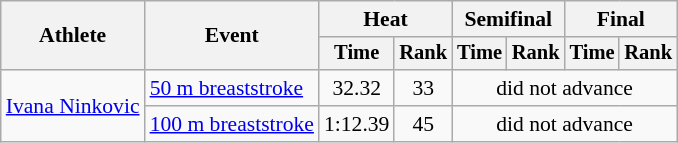<table class=wikitable style="font-size:90%">
<tr>
<th rowspan="2">Athlete</th>
<th rowspan="2">Event</th>
<th colspan="2">Heat</th>
<th colspan="2">Semifinal</th>
<th colspan="2">Final</th>
</tr>
<tr style="font-size:95%">
<th>Time</th>
<th>Rank</th>
<th>Time</th>
<th>Rank</th>
<th>Time</th>
<th>Rank</th>
</tr>
<tr align=center>
<td align=left rowspan=2><a href='#'>Ivana Ninkovic</a></td>
<td align=left><a href='#'>50 m breaststroke</a></td>
<td>32.32</td>
<td>33</td>
<td colspan=4>did not advance</td>
</tr>
<tr align=center>
<td align=left><a href='#'>100 m breaststroke</a></td>
<td>1:12.39</td>
<td>45</td>
<td colspan=4>did not advance</td>
</tr>
</table>
